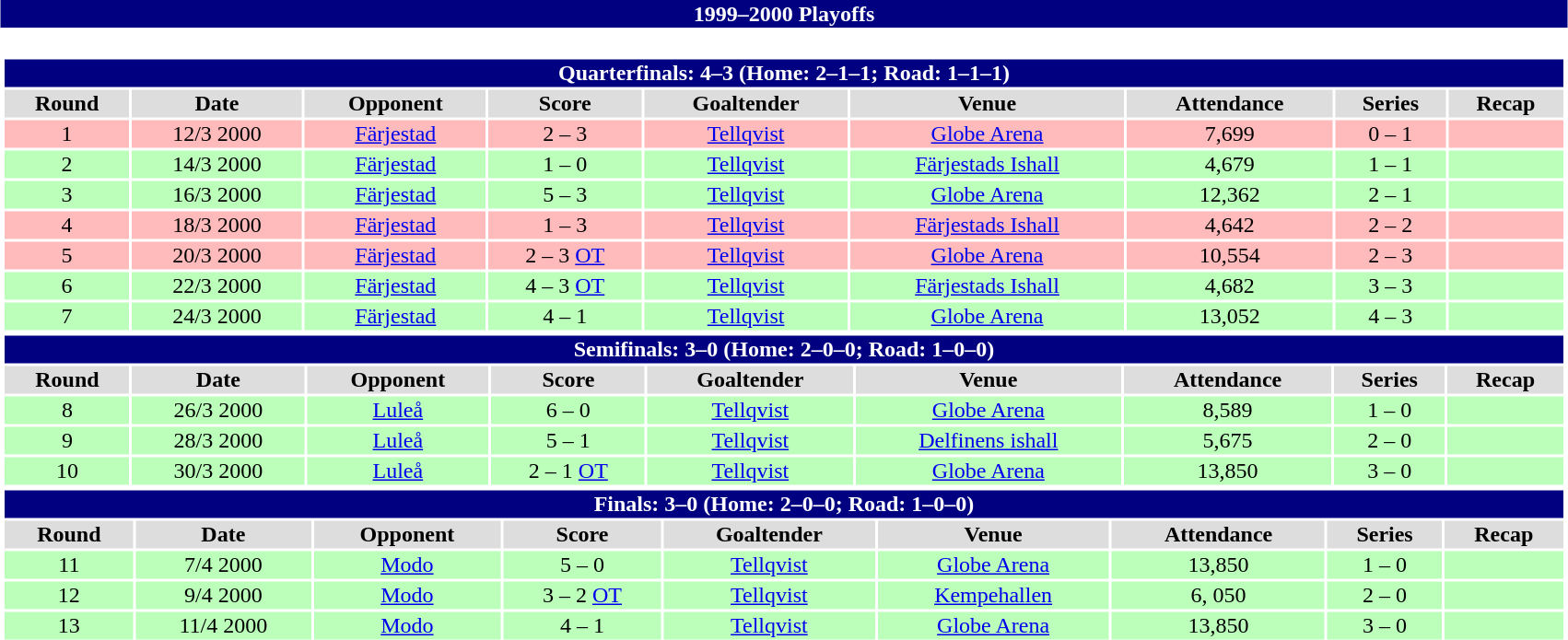<table class="toccolours" width=90% style="clear:both; margin:1.5em auto; text-align:center;">
<tr>
<th colspan=10 style="background:#000080; color: #ffffff;">1999–2000 Playoffs</th>
</tr>
<tr>
<td colspan=10><br><table class="toccolours collapsible" width=100%>
<tr>
<th colspan=10; style="background:#000080; color: #ffffff;">Quarterfinals: 4–3 (Home: 2–1–1; Road: 1–1–1)</th>
</tr>
<tr align="center"  bgcolor="#dddddd">
<td><strong>Round</strong></td>
<td><strong>Date</strong></td>
<td><strong>Opponent</strong></td>
<td><strong>Score</strong></td>
<td><strong>Goaltender</strong></td>
<td><strong>Venue</strong></td>
<td><strong>Attendance</strong></td>
<td><strong>Series</strong></td>
<td><strong>Recap</strong></td>
</tr>
<tr align="center" bgcolor="#ffbbbb">
<td>1</td>
<td>12/3 2000</td>
<td><a href='#'>Färjestad</a></td>
<td>2 – 3</td>
<td><a href='#'>Tellqvist</a></td>
<td><a href='#'>Globe Arena</a></td>
<td>7,699</td>
<td>0 – 1</td>
<td></td>
</tr>
<tr align="center" bgcolor="#bbffbb">
<td>2</td>
<td>14/3 2000</td>
<td><a href='#'>Färjestad</a></td>
<td>1 – 0</td>
<td><a href='#'>Tellqvist</a></td>
<td><a href='#'>Färjestads Ishall</a></td>
<td>4,679</td>
<td>1 – 1</td>
<td></td>
</tr>
<tr align="center" bgcolor="#bbffbb">
<td>3</td>
<td>16/3 2000</td>
<td><a href='#'>Färjestad</a></td>
<td>5 – 3</td>
<td><a href='#'>Tellqvist</a></td>
<td><a href='#'>Globe Arena</a></td>
<td>12,362</td>
<td>2 – 1</td>
<td></td>
</tr>
<tr align="center" bgcolor="#ffbbbb">
<td>4</td>
<td>18/3 2000</td>
<td><a href='#'>Färjestad</a></td>
<td>1 – 3</td>
<td><a href='#'>Tellqvist</a></td>
<td><a href='#'>Färjestads Ishall</a></td>
<td>4,642</td>
<td>2 – 2</td>
<td></td>
</tr>
<tr align="center" bgcolor="#ffbbbb">
<td>5</td>
<td>20/3 2000</td>
<td><a href='#'>Färjestad</a></td>
<td>2 – 3 <a href='#'>OT</a></td>
<td><a href='#'>Tellqvist</a></td>
<td><a href='#'>Globe Arena</a></td>
<td>10,554</td>
<td>2 – 3</td>
<td></td>
</tr>
<tr align="center" bgcolor="#bbffbb">
<td>6</td>
<td>22/3 2000</td>
<td><a href='#'>Färjestad</a></td>
<td>4 – 3 <a href='#'>OT</a></td>
<td><a href='#'>Tellqvist</a></td>
<td><a href='#'>Färjestads Ishall</a></td>
<td>4,682</td>
<td>3 – 3</td>
<td></td>
</tr>
<tr align="center" bgcolor="#bbffbb">
<td>7</td>
<td>24/3 2000</td>
<td><a href='#'>Färjestad</a></td>
<td>4 – 1</td>
<td><a href='#'>Tellqvist</a></td>
<td><a href='#'>Globe Arena</a></td>
<td>13,052</td>
<td>4 – 3</td>
<td></td>
</tr>
</table>
<table class="toccolours collapsible" width=100%>
<tr>
<th colspan=10; style="background:#000080; color: #ffffff;">Semifinals: 3–0 (Home: 2–0–0; Road: 1–0–0)</th>
</tr>
<tr align="center"  bgcolor="#dddddd">
<td><strong>Round</strong></td>
<td><strong>Date</strong></td>
<td><strong>Opponent</strong></td>
<td><strong>Score</strong></td>
<td><strong>Goaltender</strong></td>
<td><strong>Venue</strong></td>
<td><strong>Attendance</strong></td>
<td><strong>Series</strong></td>
<td><strong>Recap</strong></td>
</tr>
<tr align="center" bgcolor="#bbffbb">
<td>8</td>
<td>26/3 2000</td>
<td><a href='#'>Luleå</a></td>
<td>6 – 0</td>
<td><a href='#'>Tellqvist</a></td>
<td><a href='#'>Globe Arena</a></td>
<td>8,589</td>
<td>1 – 0</td>
<td></td>
</tr>
<tr align="center" bgcolor="#bbffbb">
<td>9</td>
<td>28/3 2000</td>
<td><a href='#'>Luleå</a></td>
<td>5 – 1</td>
<td><a href='#'>Tellqvist</a></td>
<td><a href='#'>Delfinens ishall</a></td>
<td>5,675</td>
<td>2 – 0</td>
<td></td>
</tr>
<tr align="center" bgcolor="#bbffbb">
<td>10</td>
<td>30/3 2000</td>
<td><a href='#'>Luleå</a></td>
<td>2 – 1 <a href='#'>OT</a></td>
<td><a href='#'>Tellqvist</a></td>
<td><a href='#'>Globe Arena</a></td>
<td>13,850</td>
<td>3 – 0</td>
<td></td>
</tr>
</table>
<table class="toccolours collapsible" width=100%>
<tr>
<th colspan=10; style="background:#000080; color: #ffffff;">Finals: 3–0 (Home: 2–0–0; Road: 1–0–0)</th>
</tr>
<tr align="center"  bgcolor="#dddddd">
<td><strong>Round</strong></td>
<td><strong>Date</strong></td>
<td><strong>Opponent</strong></td>
<td><strong>Score</strong></td>
<td><strong>Goaltender</strong></td>
<td><strong>Venue</strong></td>
<td><strong>Attendance</strong></td>
<td><strong>Series</strong></td>
<td><strong>Recap</strong></td>
</tr>
<tr align="center" bgcolor="#bbffbb">
<td>11</td>
<td>7/4 2000</td>
<td><a href='#'>Modo</a></td>
<td>5 – 0</td>
<td><a href='#'>Tellqvist</a></td>
<td><a href='#'>Globe Arena</a></td>
<td>13,850</td>
<td>1 – 0</td>
<td></td>
</tr>
<tr align="center" bgcolor="#bbffbb">
<td>12</td>
<td>9/4 2000</td>
<td><a href='#'>Modo</a></td>
<td>3 – 2 <a href='#'>OT</a></td>
<td><a href='#'>Tellqvist</a></td>
<td><a href='#'>Kempehallen</a></td>
<td>6, 050</td>
<td>2 – 0</td>
<td></td>
</tr>
<tr align="center" bgcolor="#bbffbb">
<td>13</td>
<td>11/4 2000</td>
<td><a href='#'>Modo</a></td>
<td>4 – 1</td>
<td><a href='#'>Tellqvist</a></td>
<td><a href='#'>Globe Arena</a></td>
<td>13,850</td>
<td>3 – 0</td>
<td></td>
</tr>
</table>
</td>
</tr>
</table>
